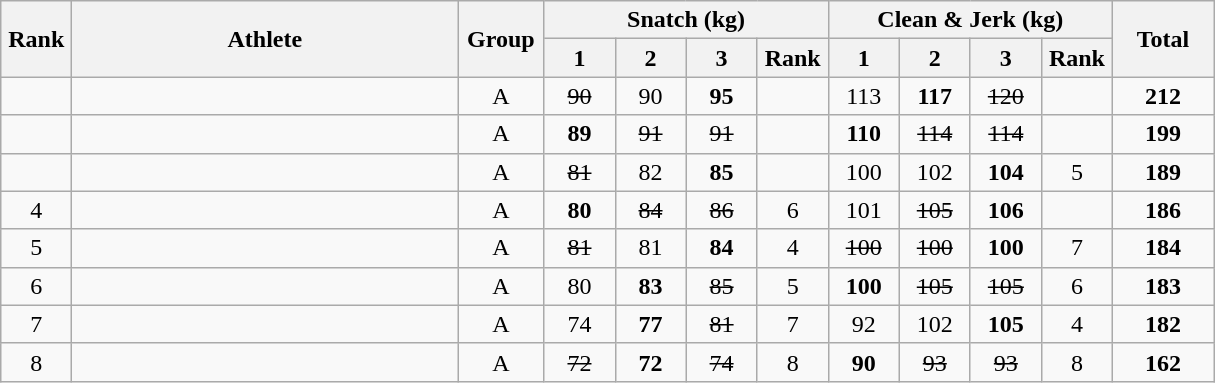<table class = "wikitable" style="text-align:center;">
<tr>
<th rowspan=2 width=40>Rank</th>
<th rowspan=2 width=250>Athlete</th>
<th rowspan=2 width=50>Group</th>
<th colspan=4>Snatch (kg)</th>
<th colspan=4>Clean & Jerk (kg)</th>
<th rowspan=2 width=60>Total</th>
</tr>
<tr>
<th width=40>1</th>
<th width=40>2</th>
<th width=40>3</th>
<th width=40>Rank</th>
<th width=40>1</th>
<th width=40>2</th>
<th width=40>3</th>
<th width=40>Rank</th>
</tr>
<tr>
<td></td>
<td align=left></td>
<td>A</td>
<td><s>90</s></td>
<td>90</td>
<td><strong>95</strong></td>
<td></td>
<td>113</td>
<td><strong>117</strong></td>
<td><s>120</s></td>
<td></td>
<td><strong>212</strong></td>
</tr>
<tr>
<td></td>
<td align=left></td>
<td>A</td>
<td><strong>89</strong></td>
<td><s>91</s></td>
<td><s>91</s></td>
<td></td>
<td><strong>110</strong></td>
<td><s>114</s></td>
<td><s>114</s></td>
<td></td>
<td><strong>199</strong></td>
</tr>
<tr>
<td></td>
<td align=left></td>
<td>A</td>
<td><s>81</s></td>
<td>82</td>
<td><strong>85</strong></td>
<td></td>
<td>100</td>
<td>102</td>
<td><strong>104</strong></td>
<td>5</td>
<td><strong>189</strong></td>
</tr>
<tr>
<td>4</td>
<td align=left></td>
<td>A</td>
<td><strong>80</strong></td>
<td><s>84</s></td>
<td><s>86</s></td>
<td>6</td>
<td>101</td>
<td><s>105</s></td>
<td><strong>106</strong></td>
<td></td>
<td><strong>186</strong></td>
</tr>
<tr>
<td>5</td>
<td align=left></td>
<td>A</td>
<td><s>81</s></td>
<td>81</td>
<td><strong>84</strong></td>
<td>4</td>
<td><s>100</s></td>
<td><s>100</s></td>
<td><strong>100</strong></td>
<td>7</td>
<td><strong>184</strong></td>
</tr>
<tr>
<td>6</td>
<td align=left></td>
<td>A</td>
<td>80</td>
<td><strong>83</strong></td>
<td><s>85</s></td>
<td>5</td>
<td><strong>100</strong></td>
<td><s>105</s></td>
<td><s>105</s></td>
<td>6</td>
<td><strong>183</strong></td>
</tr>
<tr>
<td>7</td>
<td align=left></td>
<td>A</td>
<td>74</td>
<td><strong>77</strong></td>
<td><s>81</s></td>
<td>7</td>
<td>92</td>
<td>102</td>
<td><strong>105</strong></td>
<td>4</td>
<td><strong>182</strong></td>
</tr>
<tr>
<td>8</td>
<td align=left></td>
<td>A</td>
<td><s>72</s></td>
<td><strong>72</strong></td>
<td><s>74</s></td>
<td>8</td>
<td><strong>90</strong></td>
<td><s>93</s></td>
<td><s>93</s></td>
<td>8</td>
<td><strong>162</strong></td>
</tr>
</table>
